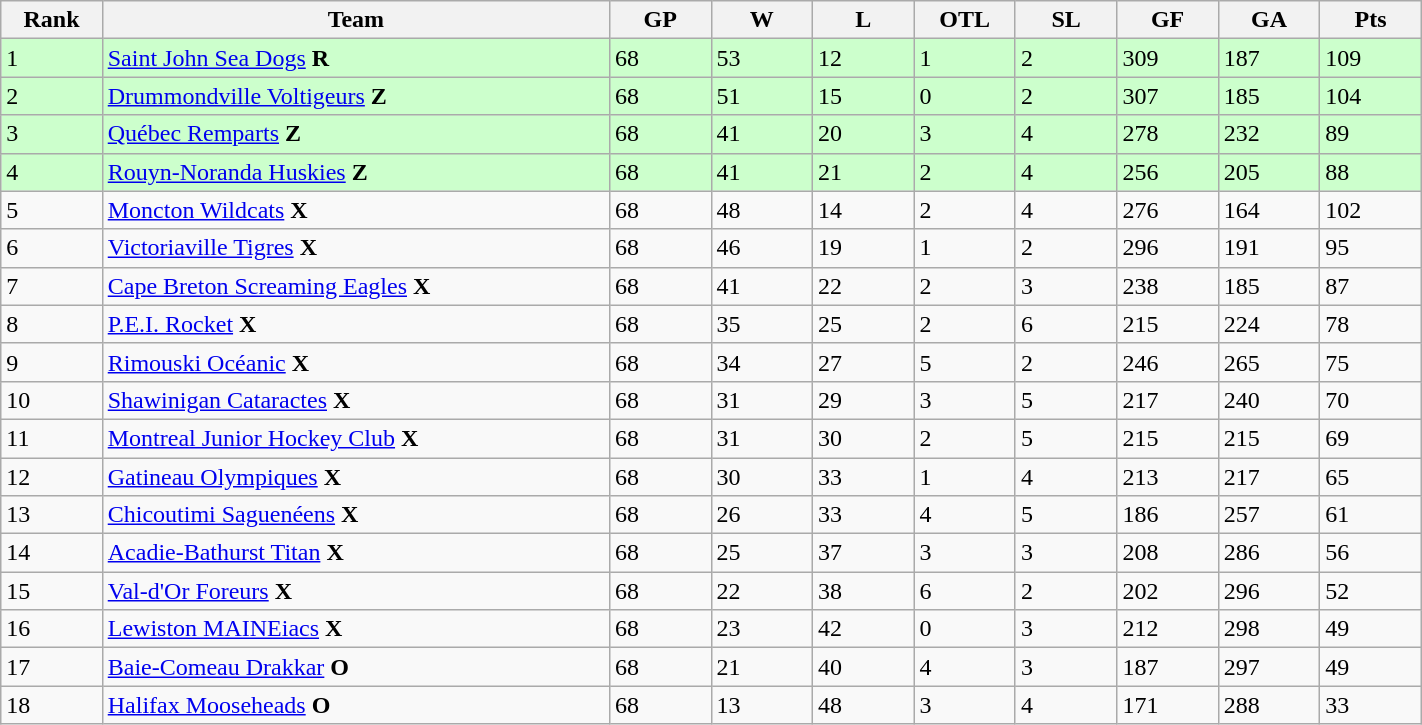<table class="wikitable" style="width: 75%">
<tr>
<th width=5%>Rank</th>
<th width=25%>Team</th>
<th width=5%>GP</th>
<th width=5%>W</th>
<th width=5%>L</th>
<th width=5%>OTL</th>
<th width=5%>SL</th>
<th width=5%>GF</th>
<th width=5%>GA</th>
<th width=5%>Pts</th>
</tr>
<tr bgcolor=#ccffcc>
<td>1</td>
<td><a href='#'>Saint John Sea Dogs</a> <strong>R</strong></td>
<td>68</td>
<td>53</td>
<td>12</td>
<td>1</td>
<td>2</td>
<td>309</td>
<td>187</td>
<td>109</td>
</tr>
<tr bgcolor=#ccffcc>
<td>2</td>
<td><a href='#'>Drummondville Voltigeurs</a> <strong>Z</strong></td>
<td>68</td>
<td>51</td>
<td>15</td>
<td>0</td>
<td>2</td>
<td>307</td>
<td>185</td>
<td>104</td>
</tr>
<tr bgcolor=#ccffcc>
<td>3</td>
<td><a href='#'>Québec Remparts</a> <strong>Z</strong></td>
<td>68</td>
<td>41</td>
<td>20</td>
<td>3</td>
<td>4</td>
<td>278</td>
<td>232</td>
<td>89</td>
</tr>
<tr bgcolor=#ccffcc>
<td>4</td>
<td><a href='#'>Rouyn-Noranda Huskies</a> <strong>Z</strong></td>
<td>68</td>
<td>41</td>
<td>21</td>
<td>2</td>
<td>4</td>
<td>256</td>
<td>205</td>
<td>88</td>
</tr>
<tr>
<td>5</td>
<td><a href='#'>Moncton Wildcats</a> <strong>X</strong></td>
<td>68</td>
<td>48</td>
<td>14</td>
<td>2</td>
<td>4</td>
<td>276</td>
<td>164</td>
<td>102</td>
</tr>
<tr>
<td>6</td>
<td><a href='#'>Victoriaville Tigres</a> <strong>X</strong></td>
<td>68</td>
<td>46</td>
<td>19</td>
<td>1</td>
<td>2</td>
<td>296</td>
<td>191</td>
<td>95</td>
</tr>
<tr>
<td>7</td>
<td><a href='#'>Cape Breton Screaming Eagles</a> <strong>X</strong></td>
<td>68</td>
<td>41</td>
<td>22</td>
<td>2</td>
<td>3</td>
<td>238</td>
<td>185</td>
<td>87</td>
</tr>
<tr>
<td>8</td>
<td><a href='#'>P.E.I. Rocket</a> <strong>X</strong></td>
<td>68</td>
<td>35</td>
<td>25</td>
<td>2</td>
<td>6</td>
<td>215</td>
<td>224</td>
<td>78</td>
</tr>
<tr>
<td>9</td>
<td><a href='#'>Rimouski Océanic</a> <strong>X</strong></td>
<td>68</td>
<td>34</td>
<td>27</td>
<td>5</td>
<td>2</td>
<td>246</td>
<td>265</td>
<td>75</td>
</tr>
<tr>
<td>10</td>
<td><a href='#'>Shawinigan Cataractes</a> <strong>X</strong></td>
<td>68</td>
<td>31</td>
<td>29</td>
<td>3</td>
<td>5</td>
<td>217</td>
<td>240</td>
<td>70</td>
</tr>
<tr>
<td>11</td>
<td><a href='#'>Montreal Junior Hockey Club</a> <strong>X</strong></td>
<td>68</td>
<td>31</td>
<td>30</td>
<td>2</td>
<td>5</td>
<td>215</td>
<td>215</td>
<td>69</td>
</tr>
<tr>
<td>12</td>
<td><a href='#'>Gatineau Olympiques</a> <strong>X</strong></td>
<td>68</td>
<td>30</td>
<td>33</td>
<td>1</td>
<td>4</td>
<td>213</td>
<td>217</td>
<td>65</td>
</tr>
<tr>
<td>13</td>
<td><a href='#'>Chicoutimi Saguenéens</a> <strong>X</strong></td>
<td>68</td>
<td>26</td>
<td>33</td>
<td>4</td>
<td>5</td>
<td>186</td>
<td>257</td>
<td>61</td>
</tr>
<tr>
<td>14</td>
<td><a href='#'>Acadie-Bathurst Titan</a> <strong>X</strong></td>
<td>68</td>
<td>25</td>
<td>37</td>
<td>3</td>
<td>3</td>
<td>208</td>
<td>286</td>
<td>56</td>
</tr>
<tr>
<td>15</td>
<td><a href='#'>Val-d'Or Foreurs</a> <strong>X</strong></td>
<td>68</td>
<td>22</td>
<td>38</td>
<td>6</td>
<td>2</td>
<td>202</td>
<td>296</td>
<td>52</td>
</tr>
<tr>
<td>16</td>
<td><a href='#'>Lewiston MAINEiacs</a> <strong>X</strong></td>
<td>68</td>
<td>23</td>
<td>42</td>
<td>0</td>
<td>3</td>
<td>212</td>
<td>298</td>
<td>49</td>
</tr>
<tr>
<td>17</td>
<td><a href='#'>Baie-Comeau Drakkar</a> <strong>O</strong></td>
<td>68</td>
<td>21</td>
<td>40</td>
<td>4</td>
<td>3</td>
<td>187</td>
<td>297</td>
<td>49</td>
</tr>
<tr>
<td>18</td>
<td><a href='#'>Halifax Mooseheads</a> <strong>O</strong></td>
<td>68</td>
<td>13</td>
<td>48</td>
<td>3</td>
<td>4</td>
<td>171</td>
<td>288</td>
<td>33</td>
</tr>
</table>
